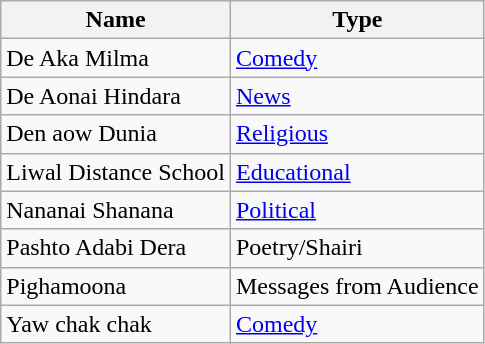<table class="wikitable">
<tr>
<th>Name</th>
<th>Type</th>
</tr>
<tr>
<td>De Aka Milma</td>
<td><a href='#'>Comedy</a></td>
</tr>
<tr>
<td>De Aonai Hindara</td>
<td><a href='#'>News</a></td>
</tr>
<tr>
<td>Den aow Dunia</td>
<td><a href='#'>Religious</a></td>
</tr>
<tr>
<td>Liwal Distance School</td>
<td><a href='#'>Educational</a></td>
</tr>
<tr>
<td>Nananai Shanana</td>
<td><a href='#'>Political</a></td>
</tr>
<tr>
<td>Pashto Adabi Dera</td>
<td>Poetry/Shairi</td>
</tr>
<tr>
<td>Pighamoona</td>
<td>Messages from Audience</td>
</tr>
<tr>
<td>Yaw chak chak</td>
<td><a href='#'>Comedy</a></td>
</tr>
</table>
